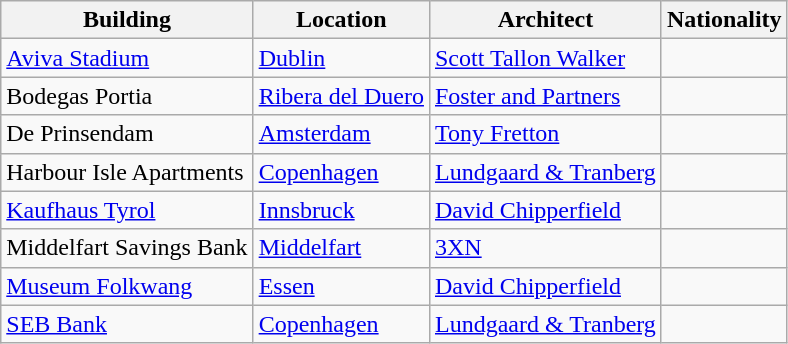<table class="wikitable" border="1">
<tr>
<th header 1>Building</th>
<th header 2>Location</th>
<th header 3>Architect</th>
<th header 4>Nationality</th>
</tr>
<tr>
<td row 1, cell 1><a href='#'>Aviva Stadium</a></td>
<td row 1, cell 2><a href='#'>Dublin</a><br></td>
<td row 1, cell 3><a href='#'>Scott Tallon Walker</a></td>
<td row 1, cell 4></td>
</tr>
<tr>
<td row 2, cell 1>Bodegas Portia</td>
<td row 2, cell 2><a href='#'>Ribera del Duero</a><br> </td>
<td row 2, cell 3><a href='#'>Foster and Partners</a></td>
<td row 2, cell 4></td>
</tr>
<tr>
<td row 3, cell 1>De Prinsendam</td>
<td row 3, cell 2><a href='#'>Amsterdam</a><br> </td>
<td row 3, cell 3><a href='#'>Tony Fretton</a></td>
<td row 3, cell 4></td>
</tr>
<tr>
<td row 4, cell 1>Harbour Isle Apartments</td>
<td row 4, cell 2><a href='#'>Copenhagen</a><br></td>
<td row 4, cell 3><a href='#'>Lundgaard & Tranberg</a></td>
<td row 4, cell 4></td>
</tr>
<tr>
<td row 5, cell 1><a href='#'>Kaufhaus Tyrol</a></td>
<td row 5, cell 2><a href='#'>Innsbruck</a><br></td>
<td row 5, cell 3><a href='#'>David Chipperfield</a></td>
<td row 5, cell 4></td>
</tr>
<tr>
<td row 6, cell 1>Middelfart Savings Bank</td>
<td row 6, cell 2><a href='#'>Middelfart</a><br></td>
<td row 6, cell 3><a href='#'>3XN</a></td>
<td row 6, cell 4></td>
</tr>
<tr>
<td row 7, cell 1><a href='#'>Museum Folkwang</a></td>
<td row 7, cell 2><a href='#'>Essen</a><br> </td>
<td row 7, cell 3><a href='#'>David Chipperfield</a></td>
<td row 7, cell 4></td>
</tr>
<tr>
<td row 8, cell 1><a href='#'>SEB Bank</a></td>
<td row 8, cell 2><a href='#'>Copenhagen</a><br> </td>
<td row 8, cell 3><a href='#'>Lundgaard & Tranberg</a></td>
<td row 8, cell 4></td>
</tr>
</table>
